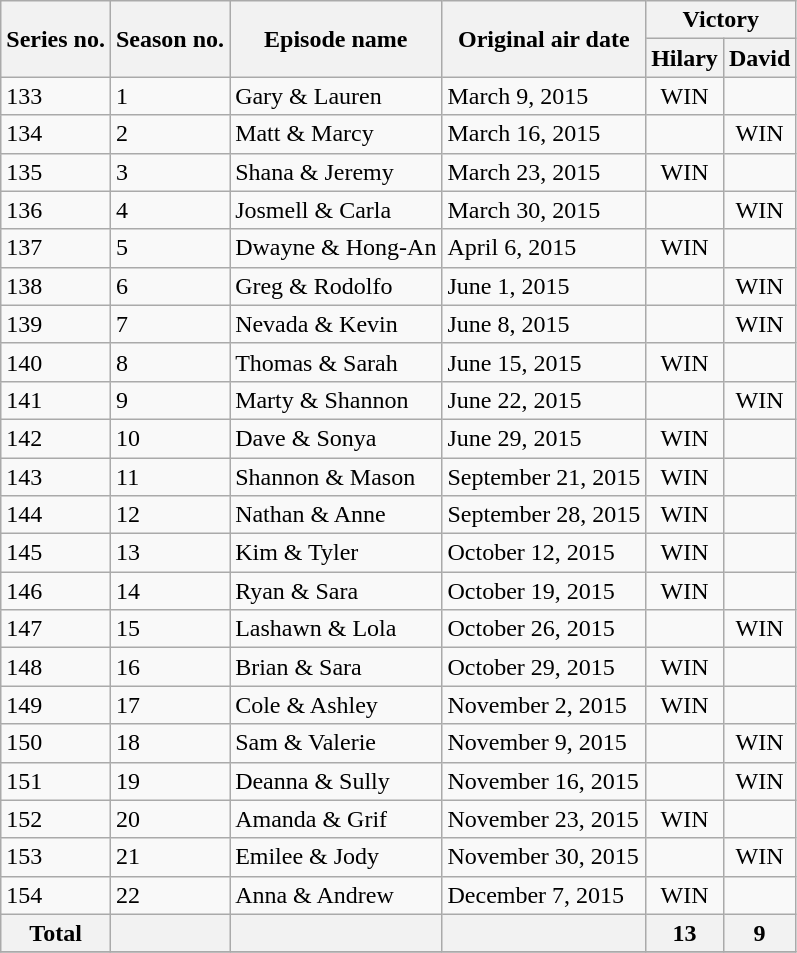<table class="wikitable">
<tr>
<th rowspan=2>Series no.</th>
<th rowspan=2>Season no.</th>
<th rowspan=2>Episode name</th>
<th rowspan=2>Original air date</th>
<th colspan=2>Victory</th>
</tr>
<tr>
<th>Hilary</th>
<th>David</th>
</tr>
<tr>
<td>133</td>
<td>1</td>
<td>Gary & Lauren</td>
<td>March 9, 2015</td>
<td align=center>WIN</td>
<td align=center></td>
</tr>
<tr>
<td>134</td>
<td>2</td>
<td>Matt & Marcy</td>
<td>March 16, 2015</td>
<td align=center></td>
<td align=center>WIN</td>
</tr>
<tr>
<td>135</td>
<td>3</td>
<td>Shana & Jeremy</td>
<td>March 23, 2015</td>
<td align=center>WIN</td>
<td align=center></td>
</tr>
<tr>
<td>136</td>
<td>4</td>
<td>Josmell & Carla</td>
<td>March 30, 2015</td>
<td align=center></td>
<td align=center>WIN</td>
</tr>
<tr>
<td>137</td>
<td>5</td>
<td>Dwayne & Hong-An</td>
<td>April 6, 2015</td>
<td align=center>WIN</td>
<td align=center></td>
</tr>
<tr>
<td>138</td>
<td>6</td>
<td>Greg & Rodolfo</td>
<td>June 1, 2015</td>
<td align=center></td>
<td align=center>WIN</td>
</tr>
<tr>
<td>139</td>
<td>7</td>
<td>Nevada & Kevin</td>
<td>June 8, 2015</td>
<td align=center></td>
<td align=center>WIN</td>
</tr>
<tr>
<td>140</td>
<td>8</td>
<td>Thomas & Sarah</td>
<td>June 15, 2015</td>
<td align=center>WIN</td>
<td align=center></td>
</tr>
<tr>
<td>141</td>
<td>9</td>
<td>Marty & Shannon</td>
<td>June 22, 2015</td>
<td align=center></td>
<td align=center>WIN</td>
</tr>
<tr>
<td>142</td>
<td>10</td>
<td>Dave & Sonya</td>
<td>June 29, 2015</td>
<td align=center>WIN</td>
<td align=center></td>
</tr>
<tr>
<td>143</td>
<td>11</td>
<td>Shannon & Mason</td>
<td>September 21, 2015</td>
<td align=center>WIN</td>
<td align=center></td>
</tr>
<tr>
<td>144</td>
<td>12</td>
<td>Nathan & Anne</td>
<td>September 28, 2015</td>
<td align=center>WIN</td>
<td align=center></td>
</tr>
<tr>
<td>145</td>
<td>13</td>
<td>Kim & Tyler</td>
<td>October 12, 2015</td>
<td align=center>WIN</td>
<td align=center></td>
</tr>
<tr>
<td>146</td>
<td>14</td>
<td>Ryan & Sara</td>
<td>October 19, 2015</td>
<td align=center>WIN</td>
<td align=center></td>
</tr>
<tr>
<td>147</td>
<td>15</td>
<td>Lashawn & Lola</td>
<td>October 26, 2015</td>
<td align=center></td>
<td align=center>WIN</td>
</tr>
<tr>
<td>148</td>
<td>16</td>
<td>Brian & Sara</td>
<td>October 29, 2015</td>
<td align=center>WIN</td>
<td align=center></td>
</tr>
<tr>
<td>149</td>
<td>17</td>
<td>Cole & Ashley</td>
<td>November 2, 2015</td>
<td align=center>WIN</td>
<td align=center></td>
</tr>
<tr>
<td>150</td>
<td>18</td>
<td>Sam & Valerie</td>
<td>November 9, 2015</td>
<td align=center></td>
<td align=center>WIN</td>
</tr>
<tr>
<td>151</td>
<td>19</td>
<td>Deanna & Sully</td>
<td>November 16, 2015</td>
<td align=center></td>
<td align=center>WIN</td>
</tr>
<tr>
<td>152</td>
<td>20</td>
<td>Amanda & Grif</td>
<td>November 23, 2015</td>
<td align=center>WIN</td>
<td align=center></td>
</tr>
<tr>
<td>153</td>
<td>21</td>
<td>Emilee & Jody</td>
<td>November 30, 2015</td>
<td align=center></td>
<td align=center>WIN</td>
</tr>
<tr>
<td>154</td>
<td>22</td>
<td>Anna & Andrew</td>
<td>December 7, 2015</td>
<td align=center>WIN</td>
<td align=center></td>
</tr>
<tr>
<th>Total</th>
<th></th>
<th></th>
<th></th>
<th>13</th>
<th>9</th>
</tr>
<tr>
</tr>
</table>
